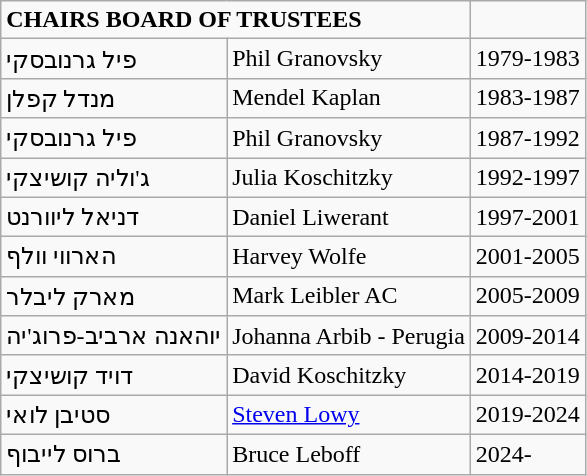<table class="wikitable">
<tr>
<td colspan="2"><strong>CHAIRS BOARD OF TRUSTEES</strong></td>
<td></td>
</tr>
<tr>
<td>פיל גרנובסקי</td>
<td>Phil Granovsky</td>
<td>1979-1983</td>
</tr>
<tr>
<td>מנדל קפלן</td>
<td>Mendel Kaplan</td>
<td>1983-1987</td>
</tr>
<tr>
<td>פיל גרנובסקי</td>
<td>Phil Granovsky</td>
<td>1987-1992</td>
</tr>
<tr>
<td>ג'וליה קושיצקי</td>
<td>Julia Koschitzky</td>
<td>1992-1997</td>
</tr>
<tr>
<td>דניאל ליוורנט</td>
<td>Daniel Liwerant</td>
<td>1997-2001</td>
</tr>
<tr>
<td>הארווי וולף</td>
<td>Harvey Wolfe</td>
<td>2001-2005</td>
</tr>
<tr>
<td>מארק ליבלר</td>
<td>Mark Leibler AC</td>
<td>2005-2009</td>
</tr>
<tr>
<td>יוהאנה ארביב-פרוג'יה</td>
<td>Johanna Arbib - Perugia</td>
<td>2009-2014</td>
</tr>
<tr>
<td>דויד קושיצקי</td>
<td>David Koschitzky</td>
<td>2014-2019</td>
</tr>
<tr>
<td>סטיבן לואי</td>
<td><a href='#'>Steven Lowy</a></td>
<td>2019-2024</td>
</tr>
<tr>
<td>ברוס לייבוף</td>
<td>Bruce Leboff</td>
<td>2024-</td>
</tr>
</table>
